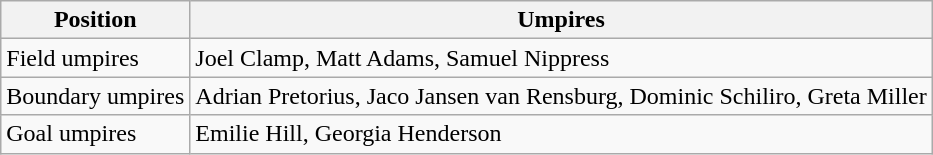<table class="wikitable">
<tr>
<th>Position</th>
<th>Umpires</th>
</tr>
<tr>
<td>Field umpires</td>
<td>Joel Clamp, Matt Adams, Samuel Nippress</td>
</tr>
<tr>
<td>Boundary umpires</td>
<td>Adrian Pretorius, Jaco Jansen van Rensburg, Dominic Schiliro, Greta Miller</td>
</tr>
<tr>
<td>Goal umpires</td>
<td>Emilie Hill, Georgia Henderson</td>
</tr>
</table>
